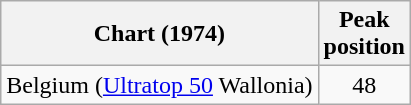<table class="wikitable">
<tr>
<th align="left">Chart (1974)</th>
<th align="center">Peak<br>position</th>
</tr>
<tr>
<td align="left">Belgium (<a href='#'>Ultratop 50</a> Wallonia)</td>
<td align="center">48</td>
</tr>
</table>
